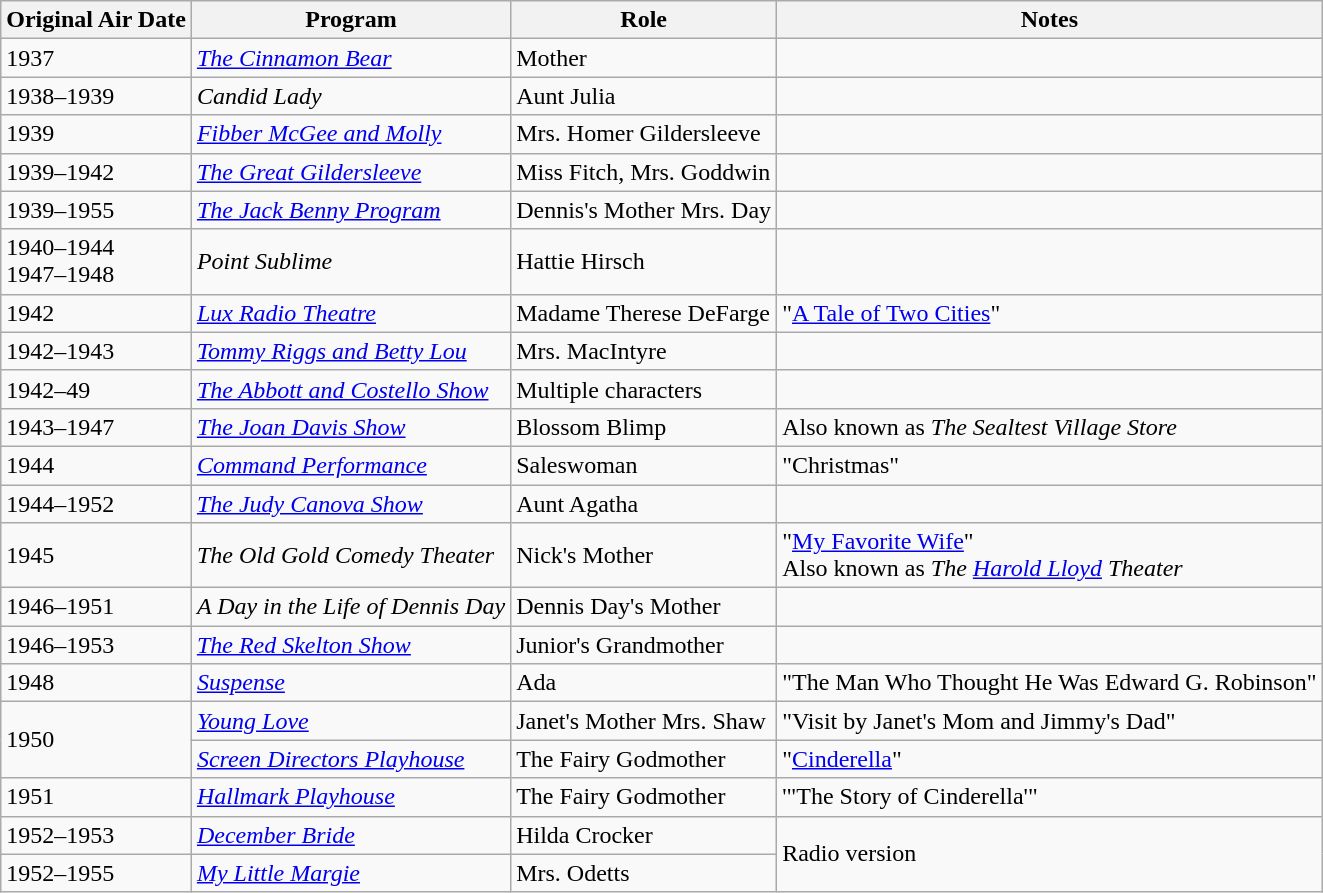<table class="wikitable">
<tr>
<th>Original Air Date</th>
<th>Program</th>
<th>Role</th>
<th>Notes</th>
</tr>
<tr>
<td>1937</td>
<td><em><a href='#'>The Cinnamon Bear</a></em></td>
<td>Mother</td>
<td></td>
</tr>
<tr>
<td>1938–1939</td>
<td><em>Candid Lady</em></td>
<td>Aunt Julia</td>
<td></td>
</tr>
<tr>
<td>1939</td>
<td><em><a href='#'>Fibber McGee and Molly</a></em></td>
<td>Mrs. Homer Gildersleeve</td>
<td></td>
</tr>
<tr>
<td>1939–1942</td>
<td><em><a href='#'>The Great Gildersleeve</a></em></td>
<td>Miss Fitch, Mrs. Goddwin</td>
<td></td>
</tr>
<tr>
<td>1939–1955</td>
<td><em><a href='#'>The Jack Benny Program</a></em></td>
<td>Dennis's Mother Mrs. Day</td>
<td></td>
</tr>
<tr>
<td>1940–1944<br>1947–1948</td>
<td><em>Point Sublime</em></td>
<td>Hattie Hirsch</td>
<td></td>
</tr>
<tr>
<td>1942</td>
<td><em><a href='#'>Lux Radio Theatre</a></em></td>
<td>Madame Therese DeFarge</td>
<td>"<a href='#'>A Tale of Two Cities</a>"</td>
</tr>
<tr>
<td>1942–1943</td>
<td><em><a href='#'>Tommy Riggs and Betty Lou</a></em></td>
<td>Mrs. MacIntyre</td>
<td></td>
</tr>
<tr>
<td>1942–49</td>
<td><em><a href='#'>The Abbott and Costello Show</a></em></td>
<td>Multiple characters</td>
<td></td>
</tr>
<tr>
<td>1943–1947</td>
<td><em><a href='#'>The Joan Davis Show</a></em></td>
<td>Blossom Blimp</td>
<td>Also known as <em>The Sealtest Village Store</em></td>
</tr>
<tr>
<td>1944</td>
<td><em><a href='#'>Command Performance</a></em></td>
<td>Saleswoman</td>
<td>"Christmas"</td>
</tr>
<tr>
<td>1944–1952</td>
<td><em><a href='#'>The Judy Canova Show</a></em></td>
<td>Aunt Agatha</td>
<td></td>
</tr>
<tr>
<td>1945</td>
<td><em>The Old Gold Comedy Theater</em></td>
<td>Nick's Mother</td>
<td>"<a href='#'>My Favorite Wife</a>"<br>Also known as <em>The <a href='#'>Harold Lloyd</a> Theater</em></td>
</tr>
<tr>
<td>1946–1951</td>
<td><em>A Day in the Life of Dennis Day</em></td>
<td>Dennis Day's Mother</td>
<td></td>
</tr>
<tr>
<td>1946–1953</td>
<td><em><a href='#'>The Red Skelton Show</a></em></td>
<td>Junior's Grandmother</td>
<td></td>
</tr>
<tr>
<td>1948</td>
<td><em><a href='#'>Suspense</a></em></td>
<td>Ada</td>
<td>"The Man Who Thought He Was Edward G. Robinson"</td>
</tr>
<tr>
<td rowspan="2">1950</td>
<td><em><a href='#'>Young Love</a></em></td>
<td>Janet's Mother Mrs. Shaw</td>
<td>"Visit by Janet's Mom and Jimmy's Dad"</td>
</tr>
<tr>
<td><em><a href='#'>Screen Directors Playhouse</a></em></td>
<td>The Fairy Godmother</td>
<td>"<a href='#'>Cinderella</a>"</td>
</tr>
<tr>
<td>1951</td>
<td><em><a href='#'>Hallmark Playhouse</a></em></td>
<td>The Fairy Godmother</td>
<td>'"The Story of Cinderella'"</td>
</tr>
<tr>
<td>1952–1953</td>
<td><em><a href='#'>December Bride</a></em></td>
<td>Hilda Crocker</td>
<td rowspan="2">Radio version</td>
</tr>
<tr>
<td>1952–1955</td>
<td><em><a href='#'>My Little Margie</a></em></td>
<td>Mrs. Odetts</td>
</tr>
</table>
